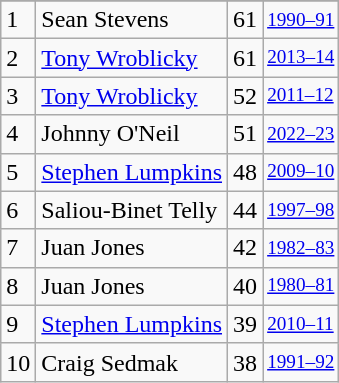<table class="wikitable">
<tr>
</tr>
<tr>
<td>1</td>
<td>Sean Stevens</td>
<td>61</td>
<td style="font-size:80%;"><a href='#'>1990–91</a></td>
</tr>
<tr>
<td>2</td>
<td><a href='#'>Tony Wroblicky</a></td>
<td>61</td>
<td style="font-size:80%;"><a href='#'>2013–14</a></td>
</tr>
<tr>
<td>3</td>
<td><a href='#'>Tony Wroblicky</a></td>
<td>52</td>
<td style="font-size:80%;"><a href='#'>2011–12</a></td>
</tr>
<tr>
<td>4</td>
<td>Johnny O'Neil</td>
<td>51</td>
<td style="font-size:80%;"><a href='#'>2022–23</a></td>
</tr>
<tr>
<td>5</td>
<td><a href='#'>Stephen Lumpkins</a></td>
<td>48</td>
<td style="font-size:80%;"><a href='#'>2009–10</a></td>
</tr>
<tr>
<td>6</td>
<td>Saliou-Binet Telly</td>
<td>44</td>
<td style="font-size:80%;"><a href='#'>1997–98</a></td>
</tr>
<tr>
<td>7</td>
<td>Juan Jones</td>
<td>42</td>
<td style="font-size:80%;"><a href='#'>1982–83</a></td>
</tr>
<tr>
<td>8</td>
<td>Juan Jones</td>
<td>40</td>
<td style="font-size:80%;"><a href='#'>1980–81</a></td>
</tr>
<tr>
<td>9</td>
<td><a href='#'>Stephen Lumpkins</a></td>
<td>39</td>
<td style="font-size:80%;"><a href='#'>2010–11</a></td>
</tr>
<tr>
<td>10</td>
<td>Craig Sedmak</td>
<td>38</td>
<td style="font-size:80%;"><a href='#'>1991–92</a></td>
</tr>
</table>
